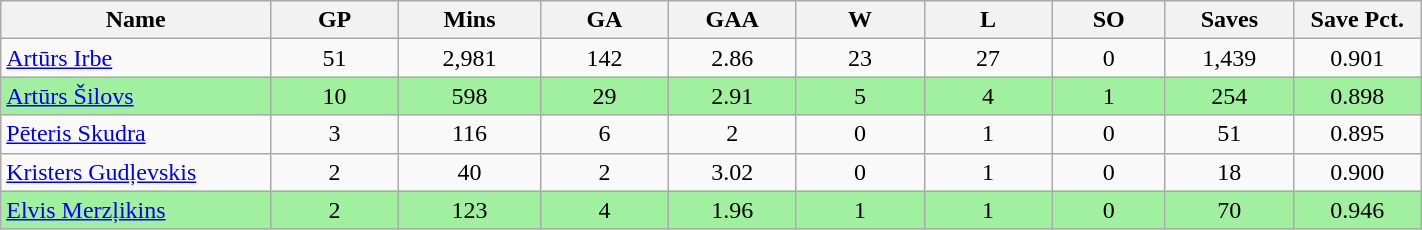<table class="wikitable sortable" width="75%">
<tr>
<th bgcolor="#e0e0e0" width="19%">Name</th>
<th bgcolor="#e0e0e0" width="9%">GP</th>
<th bgcolor="#e0e0e0" width="10%">Mins</th>
<th bgcolor="#e0e0e0" width="9%">GA</th>
<th bgcolor="#e0e0e0" width="9%">GAA</th>
<th bgcolor="#e0e0e0" width="9%">W</th>
<th bgcolor="#e0e0e0" width="9%">L</th>
<th bgcolor="#e0e0e0" width="8%">SO</th>
<th bgcolor="#e0e0e0" width="9%">Saves</th>
<th bgcolor="#e0e0e0" width="9%">Save Pct.</th>
</tr>
<tr align="center">
<td align="left"><a href='#'>Artūrs Irbe</a></td>
<td>51</td>
<td>2,981</td>
<td>142</td>
<td>2.86</td>
<td>23</td>
<td>27</td>
<td>0</td>
<td>1,439</td>
<td>0.901</td>
</tr>
<tr align="center" bgcolor="#A0F0A0">
<td align="left"><a href='#'>Artūrs Šilovs</a></td>
<td>10</td>
<td>598</td>
<td>29</td>
<td>2.91</td>
<td>5</td>
<td>4</td>
<td>1</td>
<td>254</td>
<td>0.898</td>
</tr>
<tr align="center">
<td align="left"><a href='#'>Pēteris Skudra</a></td>
<td>3</td>
<td>116</td>
<td>6</td>
<td>2</td>
<td>0</td>
<td>1</td>
<td>0</td>
<td>51</td>
<td>0.895</td>
</tr>
<tr align="center">
<td align="left"><a href='#'>Kristers Gudļevskis</a></td>
<td>2</td>
<td>40</td>
<td>2</td>
<td>3.02</td>
<td>0</td>
<td>1</td>
<td>0</td>
<td>18</td>
<td>0.900</td>
</tr>
<tr align="center" bgcolor="#A0F0A0">
<td align="left"><a href='#'>Elvis Merzļikins</a></td>
<td>2</td>
<td>123</td>
<td>4</td>
<td>1.96</td>
<td>1</td>
<td>1</td>
<td>0</td>
<td>70</td>
<td>0.946</td>
</tr>
</table>
